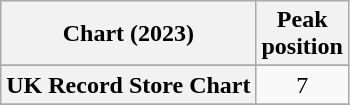<table class="wikitable sortable plainrowheaders" style="text-align:center">
<tr>
<th scope="col">Chart (2023)</th>
<th scope="col">Peak<br>position</th>
</tr>
<tr>
</tr>
<tr>
<th scope="row">UK Record Store Chart</th>
<td>7</td>
</tr>
<tr>
</tr>
</table>
